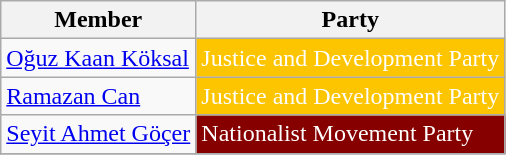<table class="wikitable">
<tr>
<th>Member</th>
<th>Party</th>
</tr>
<tr>
<td><a href='#'>Oğuz Kaan Köksal</a></td>
<td style="background:#FDC400; color:white">Justice and Development Party</td>
</tr>
<tr>
<td><a href='#'>Ramazan Can</a></td>
<td style="background:#FDC400; color:white">Justice and Development Party</td>
</tr>
<tr>
<td><a href='#'>Seyit Ahmet Göçer</a></td>
<td style="background:#870000; color:white">Nationalist Movement Party</td>
</tr>
<tr>
</tr>
</table>
